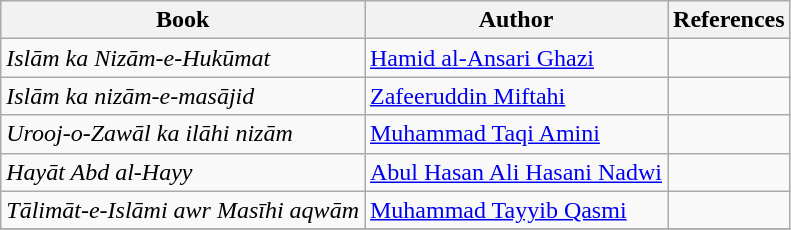<table class="wikitable sortable">
<tr>
<th>Book</th>
<th>Author</th>
<th>References</th>
</tr>
<tr>
<td><em>Islām ka Nizām-e-Hukūmat</em></td>
<td><a href='#'>Hamid al-Ansari Ghazi</a></td>
<td></td>
</tr>
<tr>
<td><em>Islām ka nizām-e-masājid</em></td>
<td><a href='#'>Zafeeruddin Miftahi</a></td>
<td></td>
</tr>
<tr>
<td><em>Urooj-o-Zawāl ka ilāhi nizām</em></td>
<td><a href='#'>Muhammad Taqi Amini</a></td>
<td></td>
</tr>
<tr>
<td><em>Hayāt Abd al-Hayy</em></td>
<td><a href='#'>Abul Hasan Ali Hasani Nadwi</a></td>
<td></td>
</tr>
<tr>
<td><em>Tālimāt-e-Islāmi awr Masīhi aqwām</em></td>
<td><a href='#'>Muhammad Tayyib Qasmi</a></td>
<td></td>
</tr>
<tr>
</tr>
</table>
